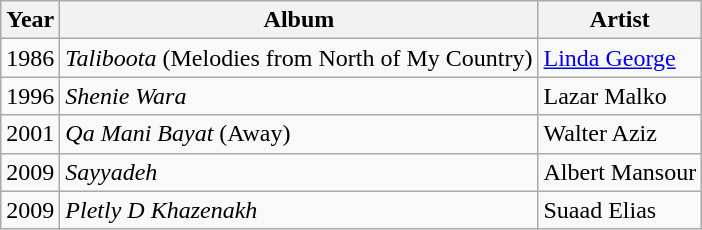<table class="wikitable">
<tr>
<th style="width:1em;">Year</th>
<th>Album</th>
<th>Artist</th>
</tr>
<tr>
<td>1986</td>
<td><em>Taliboota</em> (Melodies from North of My Country) </td>
<td><a href='#'>Linda George</a></td>
</tr>
<tr>
<td>1996</td>
<td><em>Shenie Wara</em> </td>
<td>Lazar Malko</td>
</tr>
<tr>
<td>2001</td>
<td><em>Qa Mani Bayat</em> (Away) </td>
<td>Walter Aziz</td>
</tr>
<tr>
<td>2009</td>
<td><em>Sayyadeh</em> </td>
<td>Albert Mansour</td>
</tr>
<tr>
<td>2009</td>
<td><em>Pletly D Khazenakh</em> </td>
<td>Suaad Elias</td>
</tr>
</table>
